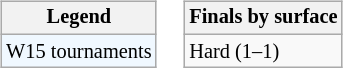<table>
<tr valign=top>
<td><br><table class=wikitable style="font-size:85%">
<tr>
<th>Legend</th>
</tr>
<tr style="background:#f0f8ff;">
<td>W15 tournaments</td>
</tr>
</table>
</td>
<td><br><table class=wikitable style="font-size:85%">
<tr>
<th>Finals by surface</th>
</tr>
<tr>
<td>Hard (1–1)</td>
</tr>
</table>
</td>
</tr>
</table>
